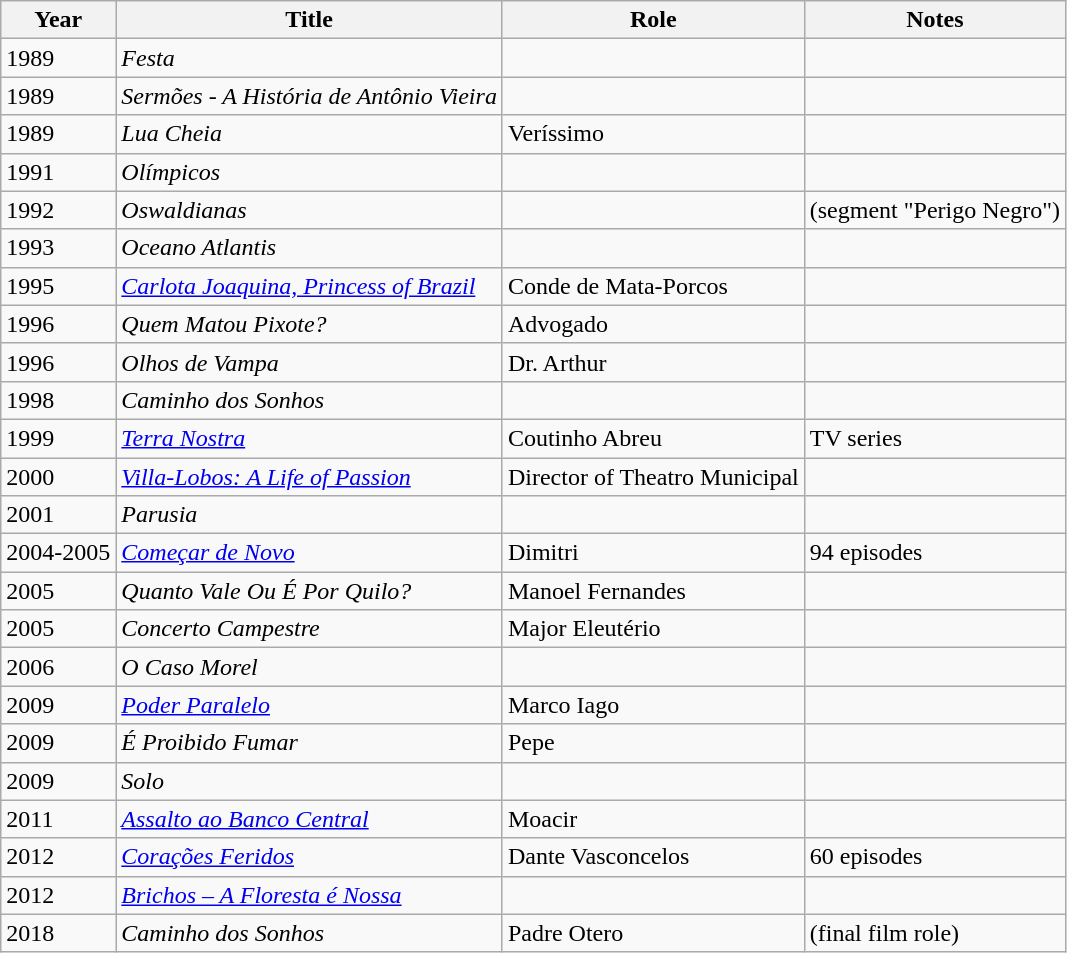<table class="wikitable">
<tr>
<th>Year</th>
<th>Title</th>
<th>Role</th>
<th>Notes</th>
</tr>
<tr>
<td>1989</td>
<td><em>Festa</em></td>
<td></td>
<td></td>
</tr>
<tr>
<td>1989</td>
<td><em>Sermões - A História de Antônio Vieira</em></td>
<td></td>
<td></td>
</tr>
<tr>
<td>1989</td>
<td><em>Lua Cheia</em></td>
<td>Veríssimo</td>
<td></td>
</tr>
<tr>
<td>1991</td>
<td><em>Olímpicos</em></td>
<td></td>
<td></td>
</tr>
<tr>
<td>1992</td>
<td><em>Oswaldianas</em></td>
<td></td>
<td>(segment "Perigo Negro")</td>
</tr>
<tr>
<td>1993</td>
<td><em>Oceano Atlantis</em></td>
<td></td>
<td></td>
</tr>
<tr>
<td>1995</td>
<td><em><a href='#'>Carlota Joaquina, Princess of Brazil</a></em></td>
<td>Conde de Mata-Porcos</td>
<td></td>
</tr>
<tr>
<td>1996</td>
<td><em>Quem Matou Pixote?</em></td>
<td>Advogado</td>
<td></td>
</tr>
<tr>
<td>1996</td>
<td><em>Olhos de Vampa</em></td>
<td>Dr. Arthur</td>
<td></td>
</tr>
<tr>
<td>1998</td>
<td><em>Caminho dos Sonhos</em></td>
<td></td>
<td></td>
</tr>
<tr>
<td>1999</td>
<td><em><a href='#'>Terra Nostra</a></em></td>
<td>Coutinho Abreu</td>
<td>TV series</td>
</tr>
<tr>
<td>2000</td>
<td><em><a href='#'>Villa-Lobos: A Life of Passion</a></em></td>
<td>Director of Theatro Municipal</td>
<td></td>
</tr>
<tr>
<td>2001</td>
<td><em>Parusia</em></td>
<td></td>
<td></td>
</tr>
<tr>
<td>2004-2005</td>
<td><em><a href='#'>Começar de Novo</a></em></td>
<td>Dimitri</td>
<td>94 episodes</td>
</tr>
<tr>
<td>2005</td>
<td><em>Quanto Vale Ou É Por Quilo?</em></td>
<td>Manoel Fernandes</td>
<td></td>
</tr>
<tr>
<td>2005</td>
<td><em>Concerto Campestre</em></td>
<td>Major Eleutério</td>
<td></td>
</tr>
<tr>
<td>2006</td>
<td><em>O Caso Morel</em></td>
<td></td>
<td></td>
</tr>
<tr>
<td>2009</td>
<td><em><a href='#'>Poder Paralelo</a></em></td>
<td>Marco Iago</td>
<td></td>
</tr>
<tr>
<td>2009</td>
<td><em>É Proibido Fumar</em></td>
<td>Pepe</td>
<td></td>
</tr>
<tr>
<td>2009</td>
<td><em>Solo</em></td>
<td></td>
<td></td>
</tr>
<tr>
<td>2011</td>
<td><em><a href='#'>Assalto ao Banco Central</a></em></td>
<td>Moacir</td>
<td></td>
</tr>
<tr>
<td>2012</td>
<td><em><a href='#'>Corações Feridos</a></em></td>
<td>Dante Vasconcelos</td>
<td>60 episodes</td>
</tr>
<tr>
<td>2012</td>
<td><em><a href='#'>Brichos – A Floresta é Nossa</a></em></td>
<td></td>
<td></td>
</tr>
<tr>
<td>2018</td>
<td><em>Caminho dos Sonhos</em></td>
<td>Padre Otero</td>
<td>(final film role)</td>
</tr>
</table>
